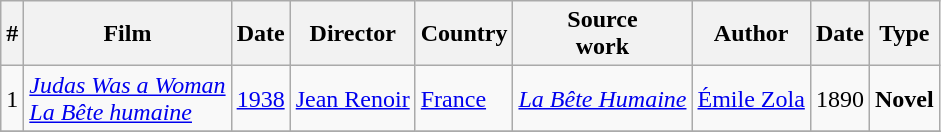<table class="wikitable">
<tr>
<th>#</th>
<th>Film</th>
<th>Date</th>
<th>Director</th>
<th>Country</th>
<th>Source<br>work</th>
<th>Author</th>
<th>Date</th>
<th>Type</th>
</tr>
<tr>
<td>1</td>
<td><em><a href='#'>Judas Was a Woman</a></em><br><em><a href='#'>La Bête humaine</a></em></td>
<td><a href='#'>1938</a></td>
<td><a href='#'>Jean Renoir</a></td>
<td><a href='#'>France</a></td>
<td><em><a href='#'>La Bête Humaine</a></em></td>
<td><a href='#'>Émile Zola</a></td>
<td>1890</td>
<td><strong>Novel</strong></td>
</tr>
<tr>
</tr>
</table>
